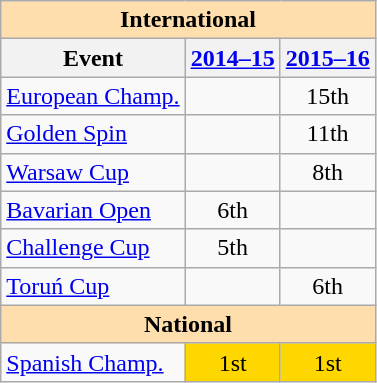<table class="wikitable" style="text-align:center">
<tr>
<th style="background-color: #ffdead; " colspan=3 align=center>International</th>
</tr>
<tr>
<th>Event</th>
<th><a href='#'>2014–15</a></th>
<th><a href='#'>2015–16</a></th>
</tr>
<tr>
<td align=left><a href='#'>European Champ.</a></td>
<td></td>
<td>15th</td>
</tr>
<tr>
<td align=left> <a href='#'>Golden Spin</a></td>
<td></td>
<td>11th</td>
</tr>
<tr>
<td align=left> <a href='#'>Warsaw Cup</a></td>
<td></td>
<td>8th</td>
</tr>
<tr>
<td align=left><a href='#'>Bavarian Open</a></td>
<td>6th</td>
<td></td>
</tr>
<tr>
<td align=left><a href='#'>Challenge Cup</a></td>
<td>5th</td>
<td></td>
</tr>
<tr>
<td align=left><a href='#'>Toruń Cup</a></td>
<td></td>
<td>6th</td>
</tr>
<tr>
<th style="background-color: #ffdead; " colspan=3 align=center>National</th>
</tr>
<tr>
<td align=left><a href='#'>Spanish Champ.</a></td>
<td bgcolor=gold>1st</td>
<td bgcolor=gold>1st</td>
</tr>
</table>
